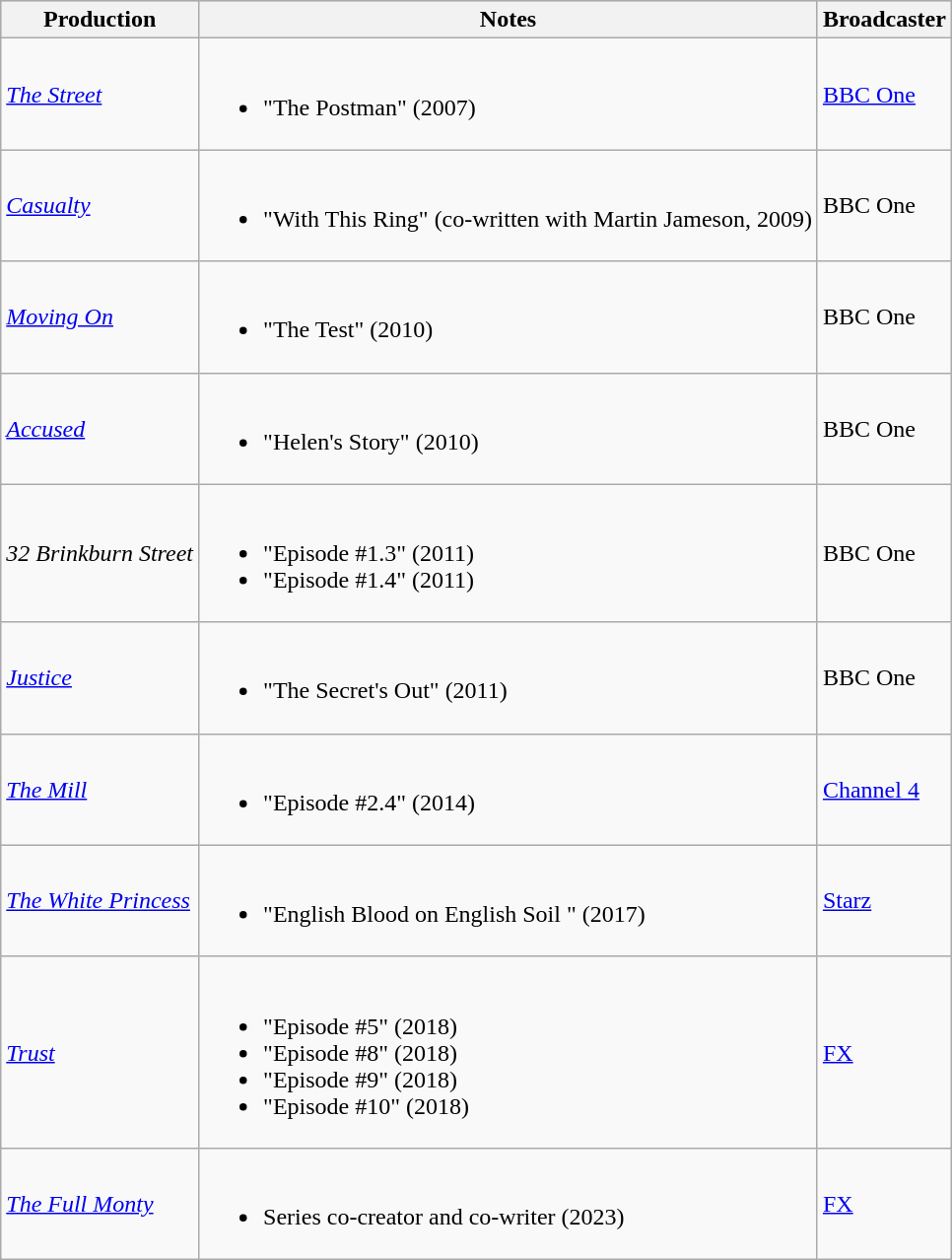<table class="wikitable">
<tr style="background:#ccc; text-align:center;">
<th>Production</th>
<th>Notes</th>
<th>Broadcaster</th>
</tr>
<tr>
<td><em><a href='#'>The Street</a></em></td>
<td><br><ul><li>"The Postman" (2007)</li></ul></td>
<td><a href='#'>BBC One</a></td>
</tr>
<tr>
<td><em><a href='#'>Casualty</a></em></td>
<td><br><ul><li>"With This Ring" (co-written with Martin Jameson, 2009)</li></ul></td>
<td>BBC One</td>
</tr>
<tr>
<td><em><a href='#'>Moving On</a></em></td>
<td><br><ul><li>"The Test" (2010)</li></ul></td>
<td>BBC One</td>
</tr>
<tr>
<td><em><a href='#'>Accused</a></em></td>
<td><br><ul><li>"Helen's Story" (2010)</li></ul></td>
<td>BBC One</td>
</tr>
<tr>
<td><em>32 Brinkburn Street</em></td>
<td><br><ul><li>"Episode #1.3" (2011)</li><li>"Episode #1.4" (2011)</li></ul></td>
<td>BBC One</td>
</tr>
<tr>
<td><em><a href='#'>Justice</a></em></td>
<td><br><ul><li>"The Secret's Out" (2011)</li></ul></td>
<td>BBC One</td>
</tr>
<tr>
<td><em><a href='#'>The Mill</a></em></td>
<td><br><ul><li>"Episode #2.4" (2014)</li></ul></td>
<td><a href='#'>Channel 4</a></td>
</tr>
<tr>
<td><em><a href='#'>The White Princess</a></em></td>
<td><br><ul><li>"English Blood on English Soil " (2017)</li></ul></td>
<td><a href='#'>Starz</a></td>
</tr>
<tr>
<td><em><a href='#'>Trust</a></em></td>
<td><br><ul><li>"Episode #5" (2018)</li><li>"Episode #8" (2018)</li><li>"Episode #9" (2018)</li><li>"Episode #10" (2018)</li></ul></td>
<td><a href='#'>FX</a></td>
</tr>
<tr>
<td><em><a href='#'>The Full Monty</a></em></td>
<td><br><ul><li>Series co-creator and co-writer (2023)</li></ul></td>
<td><a href='#'>FX</a></td>
</tr>
</table>
